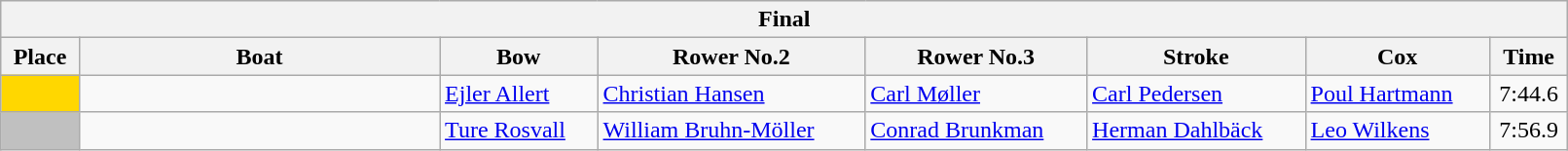<table class=wikitable style="text-align:center" width=85%>
<tr>
<th colspan=8>Final</th>
</tr>
<tr>
<th width=5%>Place</th>
<th width=23%>Boat</th>
<th>Bow</th>
<th>Rower No.2</th>
<th>Rower No.3</th>
<th>Stroke</th>
<th>Cox</th>
<th width=5%>Time</th>
</tr>
<tr>
<td bgcolor=gold></td>
<td align=left></td>
<td align=left><a href='#'>Ejler Allert</a></td>
<td align=left><a href='#'>Christian Hansen</a></td>
<td align=left><a href='#'>Carl Møller</a></td>
<td align=left><a href='#'>Carl Pedersen</a></td>
<td align=left><a href='#'>Poul Hartmann</a></td>
<td>7:44.6</td>
</tr>
<tr>
<td bgcolor=silver></td>
<td align=left></td>
<td align=left><a href='#'>Ture Rosvall</a></td>
<td align=left><a href='#'>William Bruhn-Möller</a></td>
<td align=left><a href='#'>Conrad Brunkman</a></td>
<td align=left><a href='#'>Herman Dahlbäck</a></td>
<td align=left><a href='#'>Leo Wilkens</a></td>
<td>7:56.9</td>
</tr>
</table>
